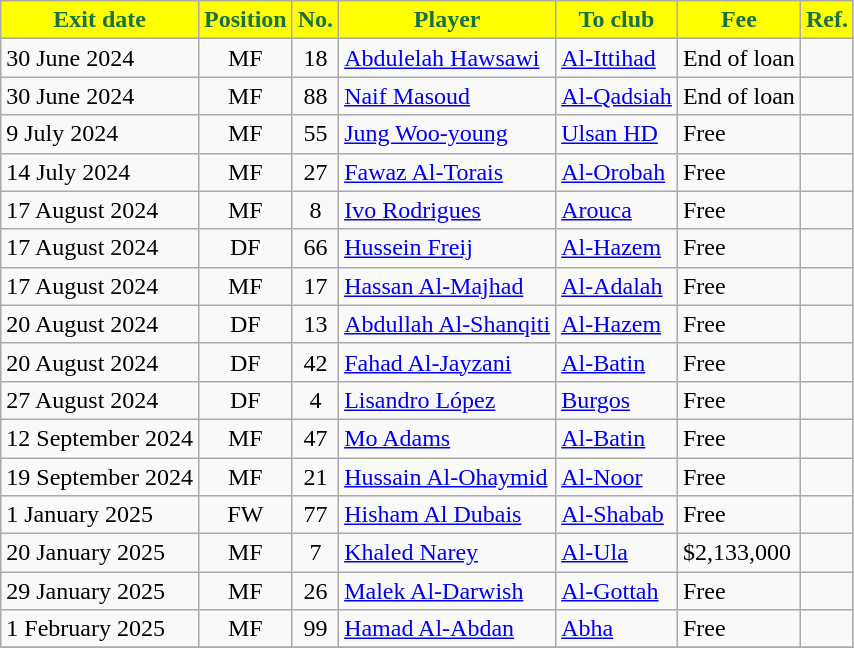<table class="wikitable sortable">
<tr>
<th style="background:#FFFF00; color:#177245;">Exit date</th>
<th style="background:#FFFF00; color:#177245;">Position</th>
<th style="background:#FFFF00; color:#177245;">No.</th>
<th style="background:#FFFF00; color:#177245;">Player</th>
<th style="background:#FFFF00; color:#177245;">To club</th>
<th style="background:#FFFF00; color:#177245;">Fee</th>
<th style="background:#FFFF00; color:#177245;">Ref.</th>
</tr>
<tr>
<td>30 June 2024</td>
<td style="text-align:center;">MF</td>
<td style="text-align:center;">18</td>
<td style="text-align:left;"> <a href='#'>Abdulelah Hawsawi</a></td>
<td style="text-align:left;"> <a href='#'>Al-Ittihad</a></td>
<td>End of loan</td>
<td></td>
</tr>
<tr>
<td>30 June 2024</td>
<td style="text-align:center;">MF</td>
<td style="text-align:center;">88</td>
<td style="text-align:left;"> <a href='#'>Naif Masoud</a></td>
<td style="text-align:left;"> <a href='#'>Al-Qadsiah</a></td>
<td>End of loan</td>
<td></td>
</tr>
<tr>
<td>9 July 2024</td>
<td style="text-align:center;">MF</td>
<td style="text-align:center;">55</td>
<td style="text-align:left;"> <a href='#'>Jung Woo-young</a></td>
<td style="text-align:left;"> <a href='#'>Ulsan HD</a></td>
<td>Free</td>
<td></td>
</tr>
<tr>
<td>14 July 2024</td>
<td style="text-align:center;">MF</td>
<td style="text-align:center;">27</td>
<td style="text-align:left;"> <a href='#'>Fawaz Al-Torais</a></td>
<td style="text-align:left;"> <a href='#'>Al-Orobah</a></td>
<td>Free</td>
<td></td>
</tr>
<tr>
<td>17 August 2024</td>
<td style="text-align:center;">MF</td>
<td style="text-align:center;">8</td>
<td style="text-align:left;"> <a href='#'>Ivo Rodrigues</a></td>
<td style="text-align:left;"> <a href='#'>Arouca</a></td>
<td>Free</td>
<td></td>
</tr>
<tr>
<td>17 August 2024</td>
<td style="text-align:center;">DF</td>
<td style="text-align:center;">66</td>
<td style="text-align:left;"> <a href='#'>Hussein Freij</a></td>
<td style="text-align:left;"> <a href='#'>Al-Hazem</a></td>
<td>Free</td>
<td></td>
</tr>
<tr>
<td>17 August 2024</td>
<td style="text-align:center;">MF</td>
<td style="text-align:center;">17</td>
<td style="text-align:left;"> <a href='#'>Hassan Al-Majhad</a></td>
<td style="text-align:left;"> <a href='#'>Al-Adalah</a></td>
<td>Free</td>
<td></td>
</tr>
<tr>
<td>20 August 2024</td>
<td style="text-align:center;">DF</td>
<td style="text-align:center;">13</td>
<td style="text-align:left;"> <a href='#'>Abdullah Al-Shanqiti</a></td>
<td style="text-align:left;"> <a href='#'>Al-Hazem</a></td>
<td>Free</td>
<td></td>
</tr>
<tr>
<td>20 August 2024</td>
<td style="text-align:center;">DF</td>
<td style="text-align:center;">42</td>
<td style="text-align:left;"> <a href='#'>Fahad Al-Jayzani</a></td>
<td style="text-align:left;"> <a href='#'>Al-Batin</a></td>
<td>Free</td>
<td></td>
</tr>
<tr>
<td>27 August 2024</td>
<td style="text-align:center;">DF</td>
<td style="text-align:center;">4</td>
<td style="text-align:left;"> <a href='#'>Lisandro López</a></td>
<td style="text-align:left;"> <a href='#'>Burgos</a></td>
<td>Free</td>
<td></td>
</tr>
<tr>
<td>12 September 2024</td>
<td style="text-align:center;">MF</td>
<td style="text-align:center;">47</td>
<td style="text-align:left;"> <a href='#'>Mo Adams</a></td>
<td style="text-align:left;"> <a href='#'>Al-Batin</a></td>
<td>Free</td>
<td></td>
</tr>
<tr>
<td>19 September 2024</td>
<td style="text-align:center;">MF</td>
<td style="text-align:center;">21</td>
<td style="text-align:left;"> <a href='#'>Hussain Al-Ohaymid</a></td>
<td style="text-align:left;"> <a href='#'>Al-Noor</a></td>
<td>Free</td>
<td></td>
</tr>
<tr>
<td>1 January 2025</td>
<td style="text-align:center;">FW</td>
<td style="text-align:center;">77</td>
<td style="text-align:left;"> <a href='#'>Hisham Al Dubais</a></td>
<td style="text-align:left;"> <a href='#'>Al-Shabab</a></td>
<td>Free</td>
<td></td>
</tr>
<tr>
<td>20 January 2025</td>
<td style="text-align:center;">MF</td>
<td style="text-align:center;">7</td>
<td style="text-align:left;"> <a href='#'>Khaled Narey</a></td>
<td style="text-align:left;"> <a href='#'>Al-Ula</a></td>
<td>$2,133,000</td>
<td></td>
</tr>
<tr>
<td>29 January 2025</td>
<td style="text-align:center;">MF</td>
<td style="text-align:center;">26</td>
<td style="text-align:left;"> <a href='#'>Malek Al-Darwish</a></td>
<td style="text-align:left;"> <a href='#'>Al-Gottah</a></td>
<td>Free</td>
<td></td>
</tr>
<tr>
<td>1 February 2025</td>
<td style="text-align:center;">MF</td>
<td style="text-align:center;">99</td>
<td style="text-align:left;"> <a href='#'>Hamad Al-Abdan</a></td>
<td style="text-align:left;"> <a href='#'>Abha</a></td>
<td>Free</td>
<td></td>
</tr>
<tr>
</tr>
</table>
